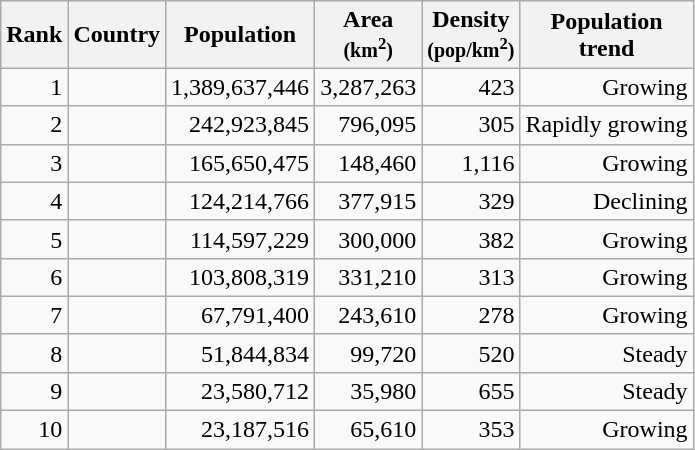<table class="wikitable sortable" style="text-align:right">
<tr>
<th scope="col">Rank</th>
<th scope="col">Country</th>
<th scope="col">Population</th>
<th scope="col">Area<br><small>(km<sup>2</sup>)</small></th>
<th scope="col">Density<br><small>(pop/km<sup>2</sup>)</small></th>
<th scope="col">Population <br> trend</th>
</tr>
<tr>
<td>1</td>
<td align=left></td>
<td>1,389,637,446</td>
<td>3,287,263</td>
<td>423</td>
<td>Growing</td>
</tr>
<tr>
<td>2</td>
<td align=left></td>
<td>242,923,845</td>
<td>796,095</td>
<td>305</td>
<td>Rapidly growing</td>
</tr>
<tr>
<td>3</td>
<td align=left></td>
<td>165,650,475</td>
<td>148,460</td>
<td>1,116</td>
<td>Growing</td>
</tr>
<tr>
<td>4</td>
<td align=left></td>
<td>124,214,766</td>
<td>377,915</td>
<td>329</td>
<td>Declining</td>
</tr>
<tr>
<td>5</td>
<td align=left></td>
<td>114,597,229</td>
<td>300,000</td>
<td>382</td>
<td>Growing</td>
</tr>
<tr>
<td>6</td>
<td align=left></td>
<td>103,808,319</td>
<td>331,210</td>
<td>313</td>
<td>Growing</td>
</tr>
<tr>
<td>7</td>
<td align=left></td>
<td>67,791,400</td>
<td>243,610</td>
<td>278</td>
<td>Growing</td>
</tr>
<tr>
<td>8</td>
<td align=left></td>
<td>51,844,834</td>
<td>99,720</td>
<td>520</td>
<td>Steady</td>
</tr>
<tr>
<td>9</td>
<td align=left></td>
<td>23,580,712</td>
<td>35,980</td>
<td>655</td>
<td>Steady</td>
</tr>
<tr>
<td>10</td>
<td align=left></td>
<td>23,187,516</td>
<td>65,610</td>
<td>353</td>
<td>Growing</td>
</tr>
</table>
